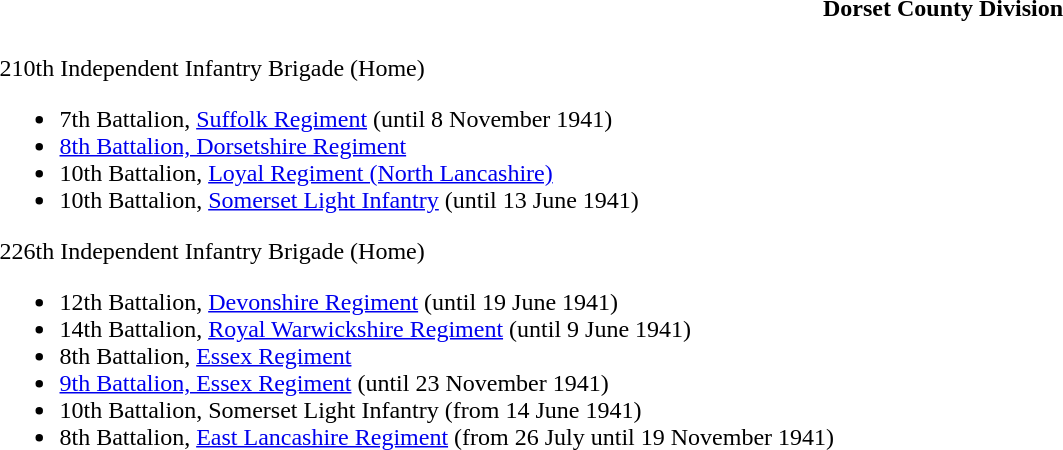<table class="toccolours collapsible collapsed" style="width:100%; background:transparent;">
<tr>
<th colspan=>Dorset County Division</th>
</tr>
<tr>
<td colspan="2"><br>210th Independent Infantry Brigade (Home)
<ul><li>7th Battalion, <a href='#'>Suffolk Regiment</a> (until 8 November 1941)</li><li><a href='#'>8th Battalion, Dorsetshire Regiment</a></li><li>10th Battalion, <a href='#'>Loyal Regiment (North Lancashire)</a></li><li>10th Battalion, <a href='#'>Somerset Light Infantry</a> (until 13 June 1941)</li></ul>226th Independent Infantry Brigade (Home)
<ul><li>12th Battalion, <a href='#'>Devonshire Regiment</a> (until 19 June 1941)</li><li>14th Battalion, <a href='#'>Royal Warwickshire Regiment</a> (until 9 June 1941)</li><li>8th Battalion, <a href='#'>Essex Regiment</a></li><li><a href='#'>9th Battalion, Essex Regiment</a> (until 23 November 1941)</li><li>10th Battalion, Somerset Light Infantry (from 14 June 1941)</li><li>8th Battalion, <a href='#'>East Lancashire Regiment</a> (from 26 July until 19 November 1941)</li></ul></td>
</tr>
</table>
